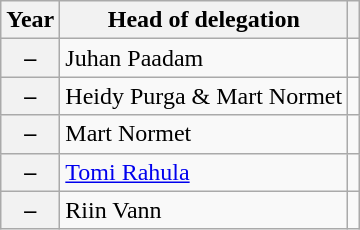<table class="wikitable plainrowheaders">
<tr>
<th>Year</th>
<th>Head of delegation</th>
<th></th>
</tr>
<tr>
<th scope="row">–</th>
<td>Juhan Paadam</td>
<td></td>
</tr>
<tr>
<th scope="row">–</th>
<td>Heidy Purga & Mart Normet</td>
<td></td>
</tr>
<tr>
<th scope="row">–</th>
<td>Mart Normet</td>
<td></td>
</tr>
<tr>
<th scope="row">–</th>
<td><a href='#'>Tomi Rahula</a></td>
<td></td>
</tr>
<tr>
<th scope="row">–</th>
<td>Riin Vann</td>
<td></td>
</tr>
</table>
